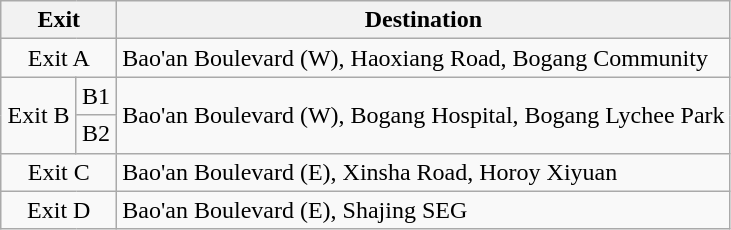<table class="wikitable">
<tr>
<th colspan="2" style="width:70px">Exit</th>
<th>Destination</th>
</tr>
<tr>
<td colspan="2" align="center">Exit A</td>
<td>Bao'an Boulevard (W), Haoxiang Road, Bogang Community</td>
</tr>
<tr>
<td rowspan="2" align="center">Exit B</td>
<td>B1</td>
<td rowspan="2">Bao'an Boulevard (W), Bogang Hospital, Bogang Lychee Park</td>
</tr>
<tr>
<td>B2</td>
</tr>
<tr>
<td colspan="2" align="center">Exit C</td>
<td>Bao'an Boulevard (E), Xinsha Road, Horoy Xiyuan</td>
</tr>
<tr>
<td colspan="2" align="center">Exit D</td>
<td>Bao'an Boulevard (E), Shajing SEG</td>
</tr>
</table>
